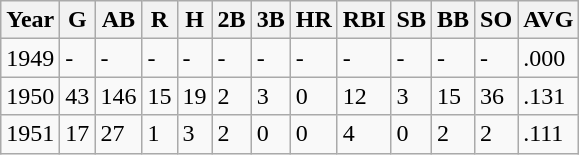<table class="wikitable">
<tr>
<th><strong>Year</strong></th>
<th><strong>G</strong></th>
<th><strong>AB</strong></th>
<th><strong>R</strong></th>
<th><strong>H</strong></th>
<th><strong>2B</strong></th>
<th><strong>3B</strong></th>
<th><strong>HR</strong></th>
<th><strong>RBI</strong></th>
<th><strong>SB</strong></th>
<th><strong>BB</strong></th>
<th><strong>SO</strong></th>
<th><strong>AVG</strong></th>
</tr>
<tr>
<td>1949</td>
<td>-</td>
<td>-</td>
<td>-</td>
<td>-</td>
<td>-</td>
<td>-</td>
<td>-</td>
<td>-</td>
<td>-</td>
<td>-</td>
<td>-</td>
<td>.000</td>
</tr>
<tr>
<td>1950</td>
<td>43</td>
<td>146</td>
<td>15</td>
<td>19</td>
<td>2</td>
<td>3</td>
<td>0</td>
<td>12</td>
<td>3</td>
<td>15</td>
<td>36</td>
<td>.131</td>
</tr>
<tr>
<td>1951</td>
<td>17</td>
<td>27</td>
<td>1</td>
<td>3</td>
<td>2</td>
<td>0</td>
<td>0</td>
<td>4</td>
<td>0</td>
<td>2</td>
<td>2</td>
<td>.111</td>
</tr>
</table>
